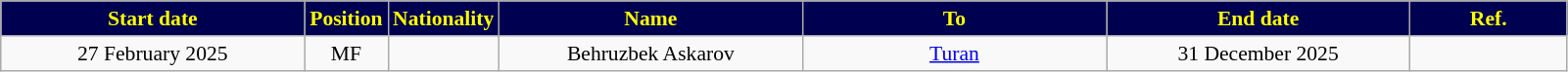<table class="wikitable" style="text-align:center; font-size:90%">
<tr>
<th style="background:#000050; color:yellow; width:200px;">Start date</th>
<th style="background:#000050; color:yellow; width:50px;">Position</th>
<th style="background:#000050; color:yellow; width:50px;">Nationality</th>
<th style="background:#000050; color:yellow; width:200px;">Name</th>
<th style="background:#000050; color:yellow; width:200px;">To</th>
<th style="background:#000050; color:yellow; width:200px;">End date</th>
<th style="background:#000050; color:yellow; width:100px;">Ref.</th>
</tr>
<tr>
<td>27 February 2025</td>
<td>MF</td>
<td></td>
<td>Behruzbek Askarov</td>
<td><a href='#'>Turan</a></td>
<td>31 December 2025</td>
<td></td>
</tr>
</table>
